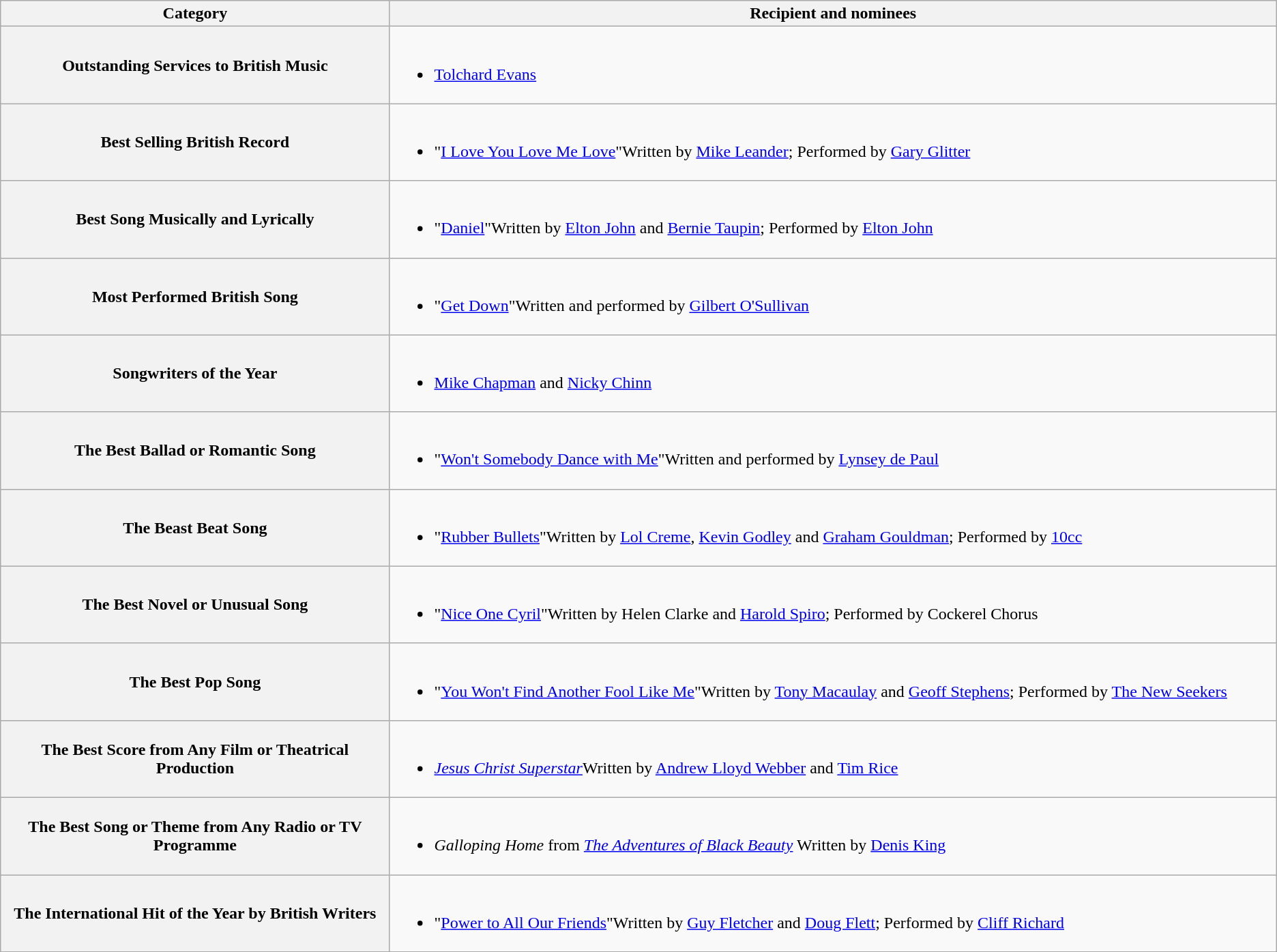<table class="wikitable">
<tr>
<th width="25%">Category</th>
<th width="57%">Recipient and nominees</th>
</tr>
<tr>
<th scope="row">Outstanding Services to British Music</th>
<td><br><ul><li><a href='#'>Tolchard Evans</a></li></ul></td>
</tr>
<tr>
<th scope="row">Best Selling British Record</th>
<td><br><ul><li>"<a href='#'>I Love You Love Me Love</a>"Written by <a href='#'>Mike Leander</a>; Performed by <a href='#'>Gary Glitter</a></li></ul></td>
</tr>
<tr>
<th scope="row">Best Song Musically and Lyrically</th>
<td><br><ul><li>"<a href='#'>Daniel</a>"Written by <a href='#'>Elton John</a> and <a href='#'>Bernie Taupin</a>; Performed by <a href='#'>Elton John</a></li></ul></td>
</tr>
<tr>
<th scope="row">Most Performed British Song</th>
<td><br><ul><li>"<a href='#'>Get Down</a>"Written and performed by <a href='#'>Gilbert O'Sullivan</a></li></ul></td>
</tr>
<tr>
<th scope="row">Songwriters of the Year</th>
<td><br><ul><li><a href='#'>Mike Chapman</a> and <a href='#'>Nicky Chinn</a></li></ul></td>
</tr>
<tr>
<th scope="row">The Best Ballad or Romantic Song</th>
<td><br><ul><li>"<a href='#'>Won't Somebody Dance with Me</a>"Written and performed by <a href='#'>Lynsey de Paul</a></li></ul></td>
</tr>
<tr>
<th scope="row">The Beast Beat Song</th>
<td><br><ul><li>"<a href='#'>Rubber Bullets</a>"Written by <a href='#'>Lol Creme</a>, <a href='#'>Kevin Godley</a> and <a href='#'>Graham Gouldman</a>; Performed by <a href='#'>10cc</a></li></ul></td>
</tr>
<tr>
<th scope="row">The Best Novel or Unusual Song</th>
<td><br><ul><li>"<a href='#'>Nice One Cyril</a>"Written by Helen Clarke and <a href='#'>Harold Spiro</a>; Performed by Cockerel Chorus</li></ul></td>
</tr>
<tr>
<th scope="row">The Best Pop Song</th>
<td><br><ul><li>"<a href='#'>You Won't Find Another Fool Like Me</a>"Written by <a href='#'>Tony Macaulay</a> and <a href='#'>Geoff Stephens</a>; Performed by <a href='#'>The New Seekers</a></li></ul></td>
</tr>
<tr>
<th scope="row">The Best Score from Any Film or Theatrical Production</th>
<td><br><ul><li><em><a href='#'>Jesus Christ Superstar</a></em>Written by <a href='#'>Andrew Lloyd Webber</a> and <a href='#'>Tim Rice</a></li></ul></td>
</tr>
<tr>
<th scope="row">The Best Song or Theme from Any Radio or TV Programme</th>
<td><br><ul><li><em>Galloping Home</em> from <em><a href='#'>The Adventures of Black Beauty</a></em> Written by <a href='#'>Denis King</a></li></ul></td>
</tr>
<tr>
<th scope="row">The International Hit of the Year by British Writers</th>
<td><br><ul><li>"<a href='#'>Power to All Our Friends</a>"Written by <a href='#'>Guy Fletcher</a> and <a href='#'>Doug Flett</a>; Performed by <a href='#'>Cliff Richard</a></li></ul></td>
</tr>
<tr>
</tr>
</table>
